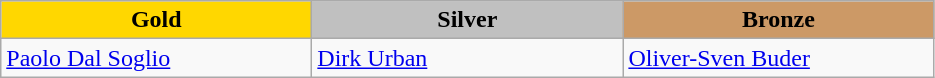<table class="wikitable" style="text-align:left">
<tr align="center">
<td width=200 bgcolor=gold><strong>Gold</strong></td>
<td width=200 bgcolor=silver><strong>Silver</strong></td>
<td width=200 bgcolor=CC9966><strong>Bronze</strong></td>
</tr>
<tr>
<td><a href='#'>Paolo Dal Soglio</a><br><em></em></td>
<td><a href='#'>Dirk Urban</a><br><em></em></td>
<td><a href='#'>Oliver-Sven Buder</a><br><em></em></td>
</tr>
</table>
